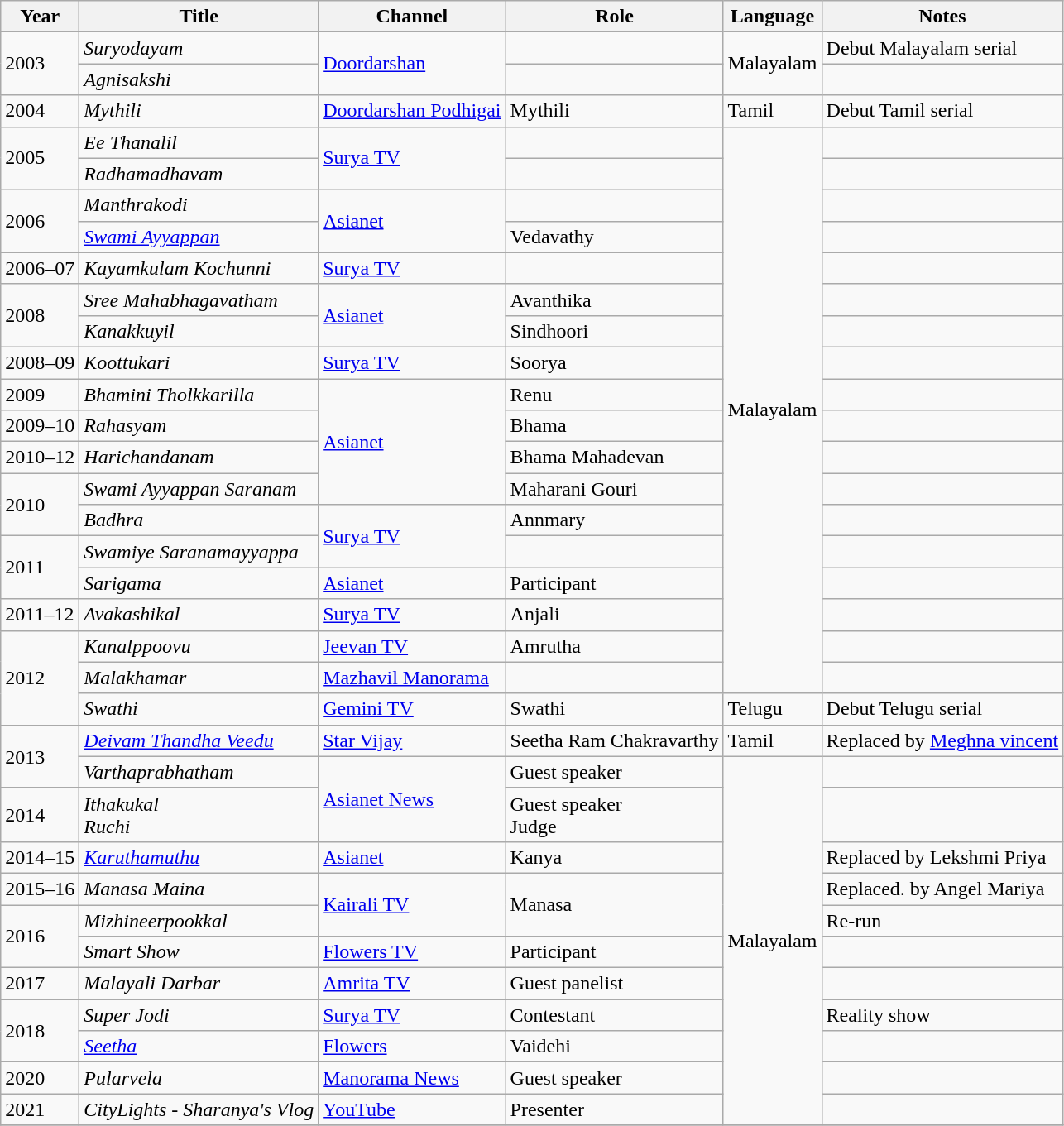<table class="wikitable sortable">
<tr>
<th>Year</th>
<th>Title</th>
<th>Channel</th>
<th>Role</th>
<th>Language</th>
<th>Notes</th>
</tr>
<tr>
<td rowspan="2">2003</td>
<td><em>Suryodayam</em></td>
<td rowspan="2"><a href='#'>Doordarshan</a></td>
<td></td>
<td rowspan="2">Malayalam</td>
<td>Debut Malayalam serial</td>
</tr>
<tr>
<td><em>Agnisakshi</em></td>
<td></td>
<td></td>
</tr>
<tr>
<td>2004</td>
<td><em>Mythili</em></td>
<td><a href='#'>Doordarshan Podhigai</a></td>
<td>Mythili</td>
<td>Tamil</td>
<td>Debut Tamil serial</td>
</tr>
<tr>
<td rowspan="2">2005</td>
<td><em>Ee Thanalil</em></td>
<td rowspan="2"><a href='#'>Surya TV</a></td>
<td></td>
<td rowspan="18">Malayalam</td>
<td></td>
</tr>
<tr>
<td><em>Radhamadhavam</em></td>
<td></td>
<td></td>
</tr>
<tr>
<td rowspan="2">2006</td>
<td><em>Manthrakodi</em></td>
<td rowspan="2"><a href='#'>Asianet</a></td>
<td></td>
<td></td>
</tr>
<tr>
<td><a href='#'><em>Swami Ayyappan</em></a></td>
<td>Vedavathy</td>
<td></td>
</tr>
<tr>
<td>2006–07</td>
<td><em>Kayamkulam Kochunni</em></td>
<td><a href='#'>Surya TV</a></td>
<td></td>
<td></td>
</tr>
<tr>
<td rowspan="2">2008</td>
<td><em>Sree Mahabhagavatham</em></td>
<td rowspan="2"><a href='#'>Asianet</a></td>
<td>Avanthika</td>
<td></td>
</tr>
<tr>
<td><em>Kanakkuyil</em></td>
<td>Sindhoori</td>
<td></td>
</tr>
<tr>
<td>2008–09</td>
<td><em>Koottukari</em></td>
<td><a href='#'>Surya TV</a></td>
<td>Soorya</td>
<td></td>
</tr>
<tr>
<td>2009</td>
<td><em>Bhamini Tholkkarilla</em></td>
<td rowspan="4"><a href='#'>Asianet</a></td>
<td>Renu</td>
<td></td>
</tr>
<tr>
<td>2009–10</td>
<td><em>Rahasyam</em></td>
<td>Bhama</td>
<td></td>
</tr>
<tr>
<td>2010–12</td>
<td><em>Harichandanam</em></td>
<td>Bhama Mahadevan</td>
<td></td>
</tr>
<tr>
<td rowspan="2">2010</td>
<td><em>Swami Ayyappan Saranam</em></td>
<td>Maharani Gouri</td>
<td></td>
</tr>
<tr>
<td><em>Badhra</em></td>
<td rowspan="2"><a href='#'>Surya TV</a></td>
<td>Annmary</td>
<td></td>
</tr>
<tr>
<td rowspan="2">2011</td>
<td><em>Swamiye Saranamayyappa</em></td>
<td></td>
<td></td>
</tr>
<tr>
<td><em>Sarigama</em></td>
<td><a href='#'>Asianet</a></td>
<td>Participant</td>
<td></td>
</tr>
<tr>
<td>2011–12</td>
<td><em>Avakashikal</em></td>
<td><a href='#'>Surya TV</a></td>
<td>Anjali</td>
<td></td>
</tr>
<tr>
<td rowspan="3">2012</td>
<td><em>Kanalppoovu</em></td>
<td><a href='#'>Jeevan TV</a></td>
<td>Amrutha</td>
<td></td>
</tr>
<tr>
<td><em>Malakhamar</em></td>
<td><a href='#'>Mazhavil Manorama</a></td>
<td></td>
<td></td>
</tr>
<tr>
<td><em>Swathi</em></td>
<td><a href='#'>Gemini TV</a></td>
<td>Swathi</td>
<td>Telugu</td>
<td>Debut Telugu serial</td>
</tr>
<tr>
<td rowspan="2">2013</td>
<td><em><a href='#'>Deivam Thandha Veedu</a></em></td>
<td><a href='#'>Star Vijay</a></td>
<td>Seetha Ram Chakravarthy</td>
<td>Tamil</td>
<td>Replaced by <a href='#'>Meghna vincent</a></td>
</tr>
<tr>
<td><em>Varthaprabhatham</em></td>
<td rowspan="2"><a href='#'>Asianet News</a></td>
<td>Guest speaker</td>
<td rowspan="11">Malayalam</td>
<td></td>
</tr>
<tr>
<td>2014</td>
<td><em>Ithakukal <br>Ruchi</em></td>
<td>Guest speaker<br>Judge</td>
<td></td>
</tr>
<tr>
<td>2014–15</td>
<td><em><a href='#'>Karuthamuthu</a></em></td>
<td><a href='#'>Asianet</a></td>
<td>Kanya</td>
<td>Replaced by Lekshmi Priya</td>
</tr>
<tr>
<td>2015–16</td>
<td><em>Manasa Maina</em></td>
<td rowspan="2"><a href='#'>Kairali TV</a></td>
<td rowspan="2">Manasa</td>
<td>Replaced. by Angel Mariya</td>
</tr>
<tr>
<td rowspan="2">2016</td>
<td><em>Mizhineerpookkal</em></td>
<td>Re-run </td>
</tr>
<tr>
<td><em>Smart Show</em></td>
<td><a href='#'>Flowers TV</a></td>
<td>Participant</td>
<td></td>
</tr>
<tr>
<td>2017</td>
<td><em>Malayali Darbar</em></td>
<td><a href='#'>Amrita TV</a></td>
<td>Guest panelist</td>
<td></td>
</tr>
<tr>
<td rowspan="2">2018</td>
<td><em>Super Jodi</em></td>
<td><a href='#'>Surya TV</a></td>
<td>Contestant</td>
<td>Reality show</td>
</tr>
<tr>
<td><a href='#'><em>Seetha</em></a></td>
<td><a href='#'>Flowers</a></td>
<td>Vaidehi</td>
<td></td>
</tr>
<tr>
<td>2020</td>
<td><em>Pularvela</em></td>
<td><a href='#'>Manorama News</a></td>
<td>Guest speaker</td>
<td></td>
</tr>
<tr>
<td>2021</td>
<td><em>CityLights - Sharanya's Vlog</em></td>
<td><a href='#'>YouTube</a></td>
<td>Presenter</td>
<td></td>
</tr>
<tr>
</tr>
</table>
